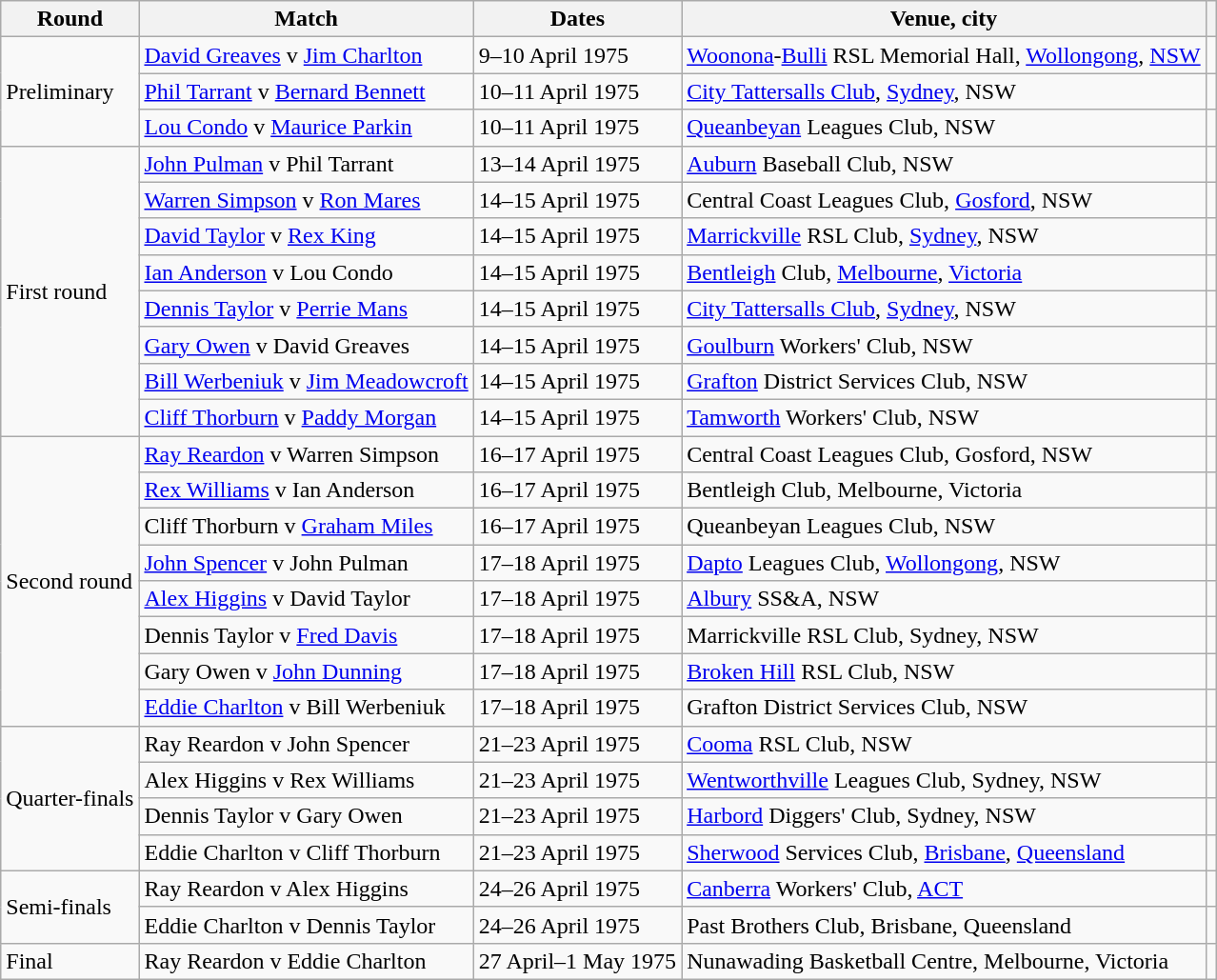<table class="wikitable">
<tr>
<th>Round</th>
<th scope="col">Match</th>
<th scope="col">Dates</th>
<th scope="col">Venue, city</th>
<th scope="col"></th>
</tr>
<tr>
<td rowspan=3>Preliminary</td>
<td><a href='#'>David Greaves</a> v <a href='#'>Jim Charlton</a></td>
<td>9–10 April 1975</td>
<td><a href='#'>Woonona</a>-<a href='#'>Bulli</a> RSL Memorial Hall, <a href='#'>Wollongong</a>, <a href='#'>NSW</a></td>
<td></td>
</tr>
<tr>
<td><a href='#'>Phil Tarrant</a> v <a href='#'>Bernard Bennett</a></td>
<td>10–11 April 1975</td>
<td><a href='#'>City Tattersalls Club</a>, <a href='#'>Sydney</a>, NSW</td>
<td></td>
</tr>
<tr>
<td><a href='#'>Lou Condo</a> v <a href='#'>Maurice Parkin</a></td>
<td>10–11 April 1975</td>
<td><a href='#'>Queanbeyan</a> Leagues Club, NSW</td>
<td></td>
</tr>
<tr>
<td rowspan=8>First round</td>
<td><a href='#'>John Pulman</a> v Phil Tarrant</td>
<td>13–14 April 1975</td>
<td><a href='#'>Auburn</a> Baseball Club, NSW</td>
<td></td>
</tr>
<tr>
<td><a href='#'>Warren Simpson</a> v <a href='#'>Ron Mares</a></td>
<td>14–15 April 1975</td>
<td>Central Coast Leagues Club, <a href='#'>Gosford</a>, NSW</td>
<td></td>
</tr>
<tr>
<td><a href='#'>David Taylor</a> v <a href='#'>Rex King</a></td>
<td>14–15 April 1975</td>
<td><a href='#'>Marrickville</a> RSL Club, <a href='#'>Sydney</a>, NSW</td>
<td></td>
</tr>
<tr>
<td><a href='#'>Ian Anderson</a> v Lou Condo</td>
<td>14–15 April 1975</td>
<td><a href='#'>Bentleigh</a> Club, <a href='#'>Melbourne</a>, <a href='#'>Victoria</a></td>
<td></td>
</tr>
<tr>
<td><a href='#'>Dennis Taylor</a> v <a href='#'>Perrie Mans</a></td>
<td>14–15 April 1975</td>
<td><a href='#'>City Tattersalls Club</a>, <a href='#'>Sydney</a>, NSW</td>
<td></td>
</tr>
<tr>
<td><a href='#'>Gary Owen</a> v David Greaves</td>
<td>14–15 April 1975</td>
<td><a href='#'>Goulburn</a> Workers' Club, NSW</td>
<td></td>
</tr>
<tr>
<td><a href='#'>Bill Werbeniuk</a> v <a href='#'>Jim Meadowcroft</a></td>
<td>14–15 April 1975</td>
<td><a href='#'>Grafton</a> District Services Club, NSW</td>
<td></td>
</tr>
<tr>
<td><a href='#'>Cliff Thorburn</a> v <a href='#'>Paddy Morgan</a></td>
<td>14–15 April 1975</td>
<td><a href='#'>Tamworth</a> Workers' Club, NSW</td>
<td></td>
</tr>
<tr>
<td rowspan=8>Second round</td>
<td><a href='#'>Ray Reardon</a> v Warren Simpson</td>
<td>16–17 April 1975</td>
<td>Central Coast Leagues Club, Gosford, NSW</td>
<td></td>
</tr>
<tr>
<td><a href='#'>Rex Williams</a> v Ian Anderson</td>
<td>16–17 April 1975</td>
<td>Bentleigh Club, Melbourne, Victoria</td>
<td></td>
</tr>
<tr>
<td>Cliff Thorburn v <a href='#'>Graham Miles</a></td>
<td>16–17 April 1975</td>
<td>Queanbeyan Leagues Club, NSW</td>
<td></td>
</tr>
<tr>
<td><a href='#'>John Spencer</a> v John Pulman</td>
<td>17–18 April 1975</td>
<td><a href='#'>Dapto</a> Leagues Club, <a href='#'>Wollongong</a>, NSW</td>
<td></td>
</tr>
<tr>
<td><a href='#'>Alex Higgins</a> v David Taylor</td>
<td>17–18 April 1975</td>
<td><a href='#'>Albury</a> SS&A, NSW</td>
<td></td>
</tr>
<tr>
<td>Dennis Taylor v <a href='#'>Fred Davis</a></td>
<td>17–18 April 1975</td>
<td>Marrickville RSL Club, Sydney, NSW</td>
<td></td>
</tr>
<tr>
<td>Gary Owen v <a href='#'>John Dunning</a></td>
<td>17–18 April 1975</td>
<td><a href='#'>Broken Hill</a> RSL Club, NSW</td>
<td></td>
</tr>
<tr>
<td><a href='#'>Eddie Charlton</a> v Bill Werbeniuk</td>
<td>17–18 April 1975</td>
<td>Grafton District Services Club, NSW</td>
<td></td>
</tr>
<tr>
<td rowspan=4>Quarter-finals</td>
<td>Ray Reardon v John Spencer</td>
<td>21–23 April 1975</td>
<td><a href='#'>Cooma</a> RSL Club, NSW</td>
<td></td>
</tr>
<tr>
<td>Alex Higgins v Rex Williams</td>
<td>21–23 April 1975</td>
<td><a href='#'>Wentworthville</a> Leagues Club, Sydney, NSW</td>
<td></td>
</tr>
<tr>
<td>Dennis Taylor v Gary Owen</td>
<td>21–23 April 1975</td>
<td><a href='#'>Harbord</a> Diggers' Club, Sydney, NSW</td>
<td></td>
</tr>
<tr>
<td>Eddie Charlton v Cliff Thorburn</td>
<td>21–23 April 1975</td>
<td><a href='#'>Sherwood</a> Services Club, <a href='#'>Brisbane</a>, <a href='#'>Queensland</a></td>
<td></td>
</tr>
<tr>
<td rowspan=2>Semi-finals</td>
<td>Ray Reardon v Alex Higgins</td>
<td>24–26 April 1975</td>
<td><a href='#'>Canberra</a> Workers' Club, <a href='#'>ACT</a></td>
<td></td>
</tr>
<tr>
<td>Eddie Charlton v Dennis Taylor</td>
<td>24–26 April 1975</td>
<td>Past Brothers Club, Brisbane, Queensland</td>
<td></td>
</tr>
<tr>
<td>Final</td>
<td>Ray Reardon v Eddie Charlton</td>
<td>27 April–1 May 1975</td>
<td>Nunawading Basketball Centre, Melbourne, Victoria</td>
<td></td>
</tr>
</table>
